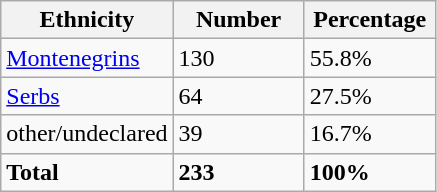<table class="wikitable">
<tr>
<th width="100px">Ethnicity</th>
<th width="80px">Number</th>
<th width="80px">Percentage</th>
</tr>
<tr>
<td><a href='#'>Montenegrins</a></td>
<td>130</td>
<td>55.8%</td>
</tr>
<tr>
<td><a href='#'>Serbs</a></td>
<td>64</td>
<td>27.5%</td>
</tr>
<tr>
<td>other/undeclared</td>
<td>39</td>
<td>16.7%</td>
</tr>
<tr>
<td><strong>Total</strong></td>
<td><strong>233</strong></td>
<td><strong>100%</strong></td>
</tr>
</table>
